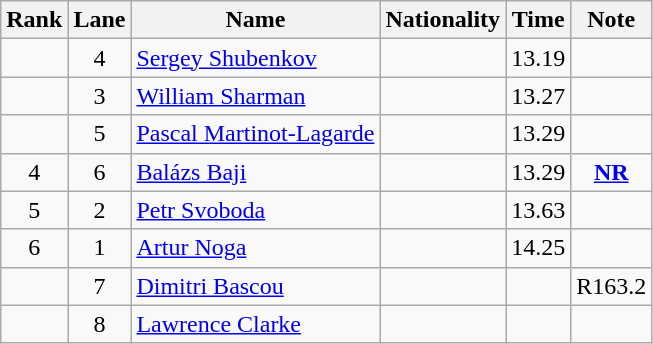<table class="wikitable sortable" style="text-align:center">
<tr>
<th>Rank</th>
<th>Lane</th>
<th>Name</th>
<th>Nationality</th>
<th>Time</th>
<th>Note</th>
</tr>
<tr>
<td></td>
<td>4</td>
<td align=left><a href='#'>Sergey Shubenkov</a></td>
<td align=left></td>
<td>13.19</td>
<td></td>
</tr>
<tr>
<td></td>
<td>3</td>
<td align=left><a href='#'>William Sharman</a></td>
<td align=left></td>
<td>13.27</td>
<td></td>
</tr>
<tr>
<td></td>
<td>5</td>
<td align=left><a href='#'>Pascal Martinot-Lagarde</a></td>
<td align=left></td>
<td>13.29</td>
<td></td>
</tr>
<tr>
<td>4</td>
<td>6</td>
<td align=left><a href='#'>Balázs Baji</a></td>
<td align=left></td>
<td>13.29</td>
<td><strong><a href='#'>NR</a></strong></td>
</tr>
<tr>
<td>5</td>
<td>2</td>
<td align=left><a href='#'>Petr Svoboda</a></td>
<td align=left></td>
<td>13.63</td>
<td></td>
</tr>
<tr>
<td>6</td>
<td>1</td>
<td align=left><a href='#'>Artur Noga</a></td>
<td align=left></td>
<td>14.25</td>
<td></td>
</tr>
<tr>
<td></td>
<td>7</td>
<td align=left><a href='#'>Dimitri Bascou</a></td>
<td align=left></td>
<td></td>
<td>R163.2</td>
</tr>
<tr>
<td></td>
<td>8</td>
<td align=left><a href='#'>Lawrence Clarke</a></td>
<td align=left></td>
<td></td>
<td></td>
</tr>
</table>
